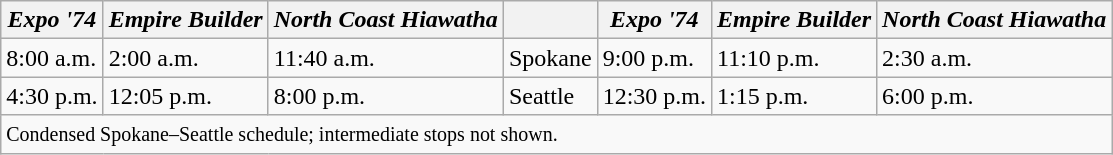<table class="wikitable">
<tr>
<th><em>Expo '74</em></th>
<th><em>Empire Builder</em></th>
<th><em>North Coast Hiawatha</em></th>
<th> </th>
<th><em>Expo '74</em></th>
<th><em>Empire Builder</em></th>
<th><em>North Coast Hiawatha</em></th>
</tr>
<tr>
<td>8:00 a.m.</td>
<td>2:00 a.m.</td>
<td>11:40 a.m.</td>
<td>Spokane</td>
<td>9:00 p.m.</td>
<td>11:10 p.m.</td>
<td>2:30 a.m.</td>
</tr>
<tr>
<td>4:30 p.m.</td>
<td>12:05 p.m.</td>
<td>8:00 p.m.</td>
<td>Seattle</td>
<td>12:30 p.m.</td>
<td>1:15 p.m.</td>
<td>6:00 p.m.</td>
</tr>
<tr>
<td colspan="7"><small>Condensed Spokane–Seattle schedule; intermediate stops not shown.</small></td>
</tr>
</table>
